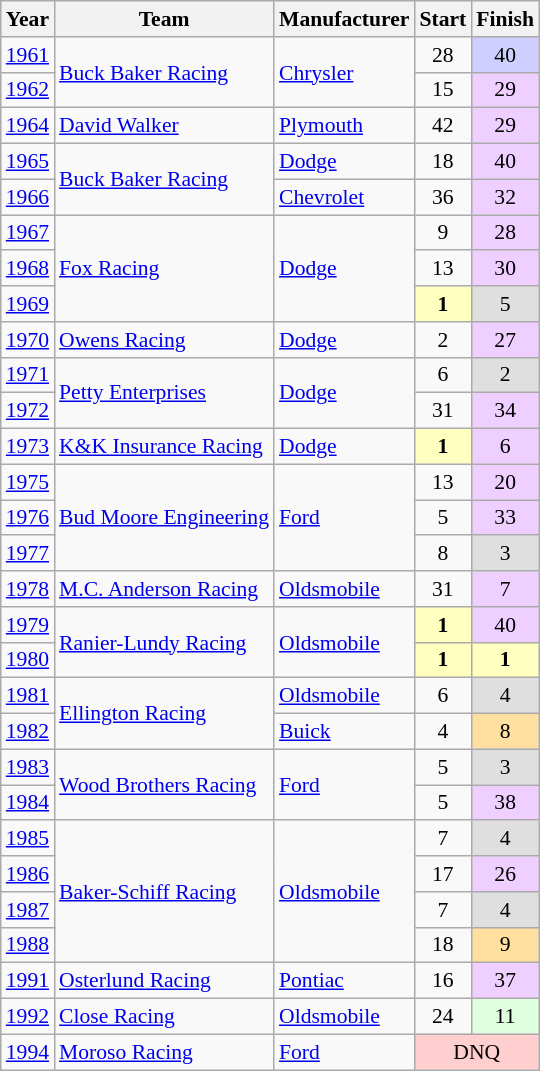<table class="wikitable" style="font-size: 90%;">
<tr>
<th>Year</th>
<th>Team</th>
<th>Manufacturer</th>
<th>Start</th>
<th>Finish</th>
</tr>
<tr>
<td><a href='#'>1961</a></td>
<td rowspan=2><a href='#'>Buck Baker Racing</a></td>
<td rowspan=2><a href='#'>Chrysler</a></td>
<td align=center>28</td>
<td align=center style="background:#CFCFFF;">40</td>
</tr>
<tr>
<td><a href='#'>1962</a></td>
<td align=center>15</td>
<td align=center style="background:#EFCFFF;">29</td>
</tr>
<tr>
<td><a href='#'>1964</a></td>
<td><a href='#'>David Walker</a></td>
<td><a href='#'>Plymouth</a></td>
<td align=center>42</td>
<td align=center style="background:#EFCFFF;">29</td>
</tr>
<tr>
<td><a href='#'>1965</a></td>
<td rowspan=2><a href='#'>Buck Baker Racing</a></td>
<td><a href='#'>Dodge</a></td>
<td align=center>18</td>
<td align=center style="background:#EFCFFF;">40</td>
</tr>
<tr>
<td><a href='#'>1966</a></td>
<td><a href='#'>Chevrolet</a></td>
<td align=center>36</td>
<td align=center style="background:#EFCFFF;">32</td>
</tr>
<tr>
<td><a href='#'>1967</a></td>
<td rowspan=3><a href='#'>Fox Racing</a></td>
<td rowspan=3><a href='#'>Dodge</a></td>
<td align=center>9</td>
<td align=center style="background:#EFCFFF;">28</td>
</tr>
<tr>
<td><a href='#'>1968</a></td>
<td align=center>13</td>
<td align=center style="background:#EFCFFF;">30</td>
</tr>
<tr>
<td><a href='#'>1969</a></td>
<td align=center style="background:#FFFFBF;"><strong>1</strong></td>
<td align=center style="background:#DFDFDF;">5</td>
</tr>
<tr>
<td><a href='#'>1970</a></td>
<td><a href='#'>Owens Racing</a></td>
<td><a href='#'>Dodge</a></td>
<td align=center>2</td>
<td align=center style="background:#EFCFFF;">27</td>
</tr>
<tr>
<td><a href='#'>1971</a></td>
<td rowspan=2><a href='#'>Petty Enterprises</a></td>
<td rowspan=2><a href='#'>Dodge</a></td>
<td align=center>6</td>
<td align=center style="background:#DFDFDF;">2</td>
</tr>
<tr>
<td><a href='#'>1972</a></td>
<td align=center>31</td>
<td align=center style="background:#EFCFFF;">34</td>
</tr>
<tr>
<td><a href='#'>1973</a></td>
<td><a href='#'>K&K Insurance Racing</a></td>
<td><a href='#'>Dodge</a></td>
<td align=center style="background:#FFFFBF;"><strong>1</strong></td>
<td align=center style="background:#EFCFFF;">6</td>
</tr>
<tr>
<td><a href='#'>1975</a></td>
<td rowspan=3><a href='#'>Bud Moore Engineering</a></td>
<td rowspan=3><a href='#'>Ford</a></td>
<td align=center>13</td>
<td align=center style="background:#EFCFFF;">20</td>
</tr>
<tr>
<td><a href='#'>1976</a></td>
<td align=center>5</td>
<td align=center style="background:#EFCFFF;">33</td>
</tr>
<tr>
<td><a href='#'>1977</a></td>
<td align=center>8</td>
<td align=center style="background:#DFDFDF;">3</td>
</tr>
<tr>
<td><a href='#'>1978</a></td>
<td><a href='#'>M.C. Anderson Racing</a></td>
<td><a href='#'>Oldsmobile</a></td>
<td align=center>31</td>
<td align=center style="background:#EFCFFF;">7</td>
</tr>
<tr>
<td><a href='#'>1979</a></td>
<td rowspan=2><a href='#'>Ranier-Lundy Racing</a></td>
<td rowspan=2><a href='#'>Oldsmobile</a></td>
<td align=center style="background:#FFFFBF;"><strong>1</strong></td>
<td align=center style="background:#EFCFFF;">40</td>
</tr>
<tr>
<td><a href='#'>1980</a></td>
<td align=center style="background:#FFFFBF;"><strong>1</strong></td>
<td align=center style="background:#FFFFBF;"><strong>1</strong></td>
</tr>
<tr>
<td><a href='#'>1981</a></td>
<td rowspan=2><a href='#'>Ellington Racing</a></td>
<td><a href='#'>Oldsmobile</a></td>
<td align=center>6</td>
<td align=center style="background:#DFDFDF;">4</td>
</tr>
<tr>
<td><a href='#'>1982</a></td>
<td><a href='#'>Buick</a></td>
<td align=center>4</td>
<td align=center style="background:#FFDF9F;">8</td>
</tr>
<tr>
<td><a href='#'>1983</a></td>
<td rowspan=2><a href='#'>Wood Brothers Racing</a></td>
<td rowspan=2><a href='#'>Ford</a></td>
<td align=center>5</td>
<td align=center style="background:#DFDFDF;">3</td>
</tr>
<tr>
<td><a href='#'>1984</a></td>
<td align=center>5</td>
<td align=center style="background:#EFCFFF;">38</td>
</tr>
<tr>
<td><a href='#'>1985</a></td>
<td rowspan=4><a href='#'>Baker-Schiff Racing</a></td>
<td rowspan=4><a href='#'>Oldsmobile</a></td>
<td align=center>7</td>
<td align=center style="background:#DFDFDF;">4</td>
</tr>
<tr>
<td><a href='#'>1986</a></td>
<td align=center>17</td>
<td align=center style="background:#EFCFFF;">26</td>
</tr>
<tr>
<td><a href='#'>1987</a></td>
<td align=center>7</td>
<td align=center style="background:#DFDFDF;">4</td>
</tr>
<tr>
<td><a href='#'>1988</a></td>
<td align=center>18</td>
<td align=center style="background:#FFDF9F;">9</td>
</tr>
<tr>
<td><a href='#'>1991</a></td>
<td><a href='#'>Osterlund Racing</a></td>
<td><a href='#'>Pontiac</a></td>
<td align=center>16</td>
<td align=center style="background:#EFCFFF;">37</td>
</tr>
<tr>
<td><a href='#'>1992</a></td>
<td><a href='#'>Close Racing</a></td>
<td><a href='#'>Oldsmobile</a></td>
<td align=center>24</td>
<td align=center style="background:#DFFFDF;">11</td>
</tr>
<tr>
<td><a href='#'>1994</a></td>
<td><a href='#'>Moroso Racing</a></td>
<td><a href='#'>Ford</a></td>
<td align=center colspan=2 style="background:#FFCFCF;">DNQ</td>
</tr>
</table>
